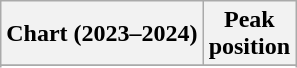<table class="wikitable sortable plainrowheaders" style="text-align:center">
<tr>
<th scope="col">Chart (2023–2024)</th>
<th scope="col">Peak<br>position</th>
</tr>
<tr>
</tr>
<tr>
</tr>
<tr>
</tr>
</table>
